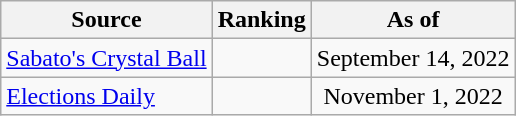<table class="wikitable" style="text-align:center">
<tr>
<th>Source</th>
<th>Ranking</th>
<th>As of</th>
</tr>
<tr>
<td align="left"><a href='#'>Sabato's Crystal Ball</a></td>
<td></td>
<td>September 14, 2022</td>
</tr>
<tr>
<td align="left"><a href='#'>Elections Daily</a></td>
<td></td>
<td>November 1, 2022</td>
</tr>
</table>
